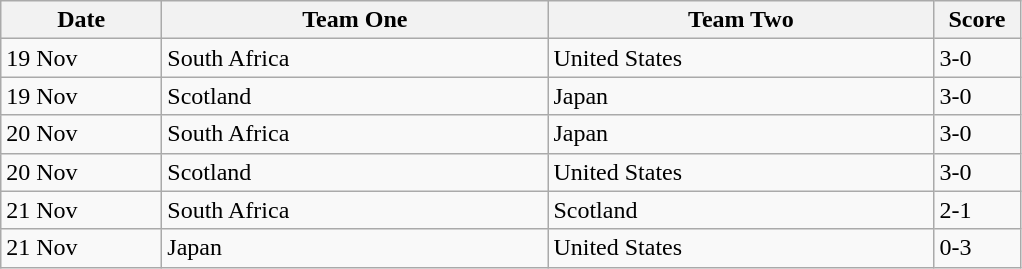<table class="wikitable">
<tr>
<th width=100>Date</th>
<th width=250>Team One</th>
<th width=250>Team Two</th>
<th width=50>Score</th>
</tr>
<tr>
<td>19 Nov</td>
<td> South Africa</td>
<td> United States</td>
<td>3-0</td>
</tr>
<tr>
<td>19 Nov</td>
<td> Scotland</td>
<td> Japan</td>
<td>3-0</td>
</tr>
<tr>
<td>20 Nov</td>
<td> South Africa</td>
<td> Japan</td>
<td>3-0</td>
</tr>
<tr>
<td>20 Nov</td>
<td> Scotland</td>
<td> United States</td>
<td>3-0</td>
</tr>
<tr>
<td>21 Nov</td>
<td> South Africa</td>
<td> Scotland</td>
<td>2-1</td>
</tr>
<tr>
<td>21 Nov</td>
<td> Japan</td>
<td> United States</td>
<td>0-3</td>
</tr>
</table>
